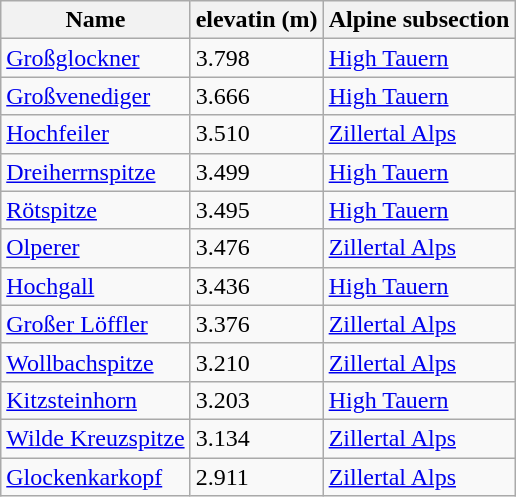<table class="wikitable sortable">
<tr>
<th>Name</th>
<th>elevatin (m)</th>
<th>Alpine subsection</th>
</tr>
<tr>
<td><a href='#'>Großglockner</a></td>
<td>3.798</td>
<td><a href='#'>High Tauern</a></td>
</tr>
<tr>
<td><a href='#'>Großvenediger</a></td>
<td>3.666</td>
<td><a href='#'>High Tauern</a></td>
</tr>
<tr>
<td><a href='#'>Hochfeiler</a></td>
<td>3.510</td>
<td><a href='#'>Zillertal Alps</a></td>
</tr>
<tr>
<td><a href='#'>Dreiherrnspitze</a></td>
<td>3.499</td>
<td><a href='#'>High Tauern</a></td>
</tr>
<tr>
<td><a href='#'>Rötspitze</a></td>
<td>3.495</td>
<td><a href='#'>High Tauern</a></td>
</tr>
<tr>
<td><a href='#'>Olperer</a></td>
<td>3.476</td>
<td><a href='#'>Zillertal Alps</a></td>
</tr>
<tr>
<td><a href='#'>Hochgall</a></td>
<td>3.436</td>
<td><a href='#'>High Tauern</a></td>
</tr>
<tr>
<td><a href='#'>Großer Löffler</a></td>
<td>3.376</td>
<td><a href='#'>Zillertal Alps</a></td>
</tr>
<tr>
<td><a href='#'>Wollbachspitze</a></td>
<td>3.210</td>
<td><a href='#'>Zillertal Alps</a></td>
</tr>
<tr>
<td><a href='#'>Kitzsteinhorn</a></td>
<td>3.203</td>
<td><a href='#'>High Tauern</a></td>
</tr>
<tr>
<td><a href='#'>Wilde Kreuzspitze</a></td>
<td>3.134</td>
<td><a href='#'>Zillertal Alps</a></td>
</tr>
<tr>
<td><a href='#'>Glockenkarkopf</a></td>
<td>2.911</td>
<td><a href='#'>Zillertal Alps</a></td>
</tr>
</table>
